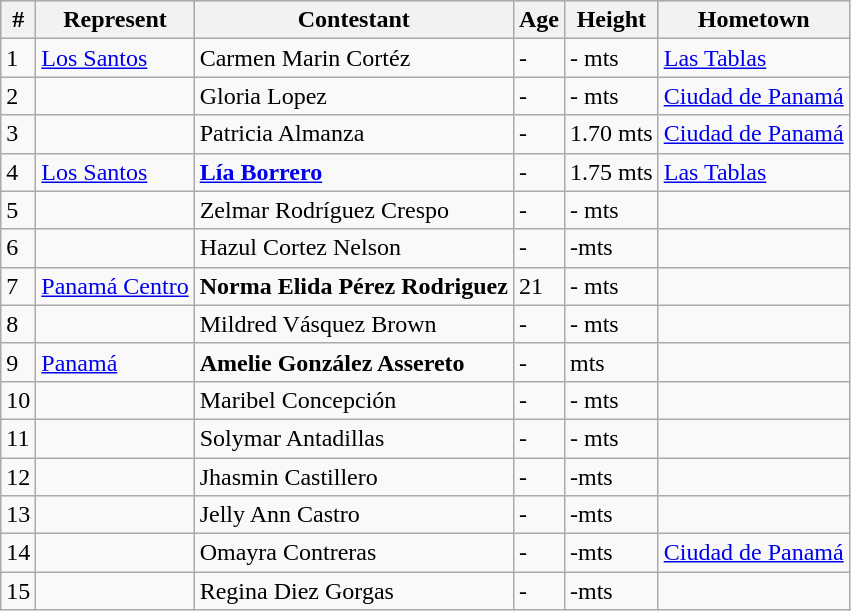<table class="sortable wikitable">
<tr style="background:#ccc;">
<th>#</th>
<th>Represent</th>
<th>Contestant</th>
<th>Age</th>
<th>Height</th>
<th>Hometown</th>
</tr>
<tr>
<td>1</td>
<td><a href='#'>Los Santos</a></td>
<td>Carmen Marin Cortéz</td>
<td>-</td>
<td>- mts</td>
<td><a href='#'>Las Tablas</a></td>
</tr>
<tr>
<td>2</td>
<td></td>
<td>Gloria Lopez</td>
<td>-</td>
<td>- mts</td>
<td><a href='#'>Ciudad de Panamá</a></td>
</tr>
<tr>
<td>3</td>
<td></td>
<td>Patricia Almanza</td>
<td>-</td>
<td>1.70 mts</td>
<td><a href='#'>Ciudad de Panamá</a></td>
</tr>
<tr>
<td>4</td>
<td><a href='#'>Los Santos</a></td>
<td><strong><a href='#'>Lía Borrero</a></strong></td>
<td>-</td>
<td>1.75 mts</td>
<td><a href='#'>Las Tablas</a></td>
</tr>
<tr>
<td>5</td>
<td></td>
<td>Zelmar Rodríguez Crespo</td>
<td>-</td>
<td>- mts</td>
<td></td>
</tr>
<tr>
<td>6</td>
<td></td>
<td>Hazul Cortez Nelson</td>
<td>-</td>
<td>-mts</td>
<td></td>
</tr>
<tr>
<td>7</td>
<td><a href='#'>Panamá Centro</a></td>
<td><strong>Norma Elida Pérez Rodriguez</strong></td>
<td>21</td>
<td>- mts</td>
<td></td>
</tr>
<tr>
<td>8</td>
<td></td>
<td>Mildred Vásquez Brown</td>
<td>-</td>
<td>- mts</td>
<td></td>
</tr>
<tr>
<td>9</td>
<td><a href='#'>Panamá</a></td>
<td><strong>Amelie González Assereto</strong></td>
<td>-</td>
<td>mts</td>
<td></td>
</tr>
<tr>
<td>10</td>
<td></td>
<td>Maribel Concepción</td>
<td>-</td>
<td>- mts</td>
<td></td>
</tr>
<tr>
<td>11</td>
<td></td>
<td>Solymar Antadillas</td>
<td>-</td>
<td>- mts</td>
<td></td>
</tr>
<tr>
<td>12</td>
<td></td>
<td>Jhasmin Castillero</td>
<td>-</td>
<td>-mts</td>
<td></td>
</tr>
<tr>
<td>13</td>
<td></td>
<td>Jelly Ann Castro</td>
<td>-</td>
<td>-mts</td>
<td></td>
</tr>
<tr>
<td>14</td>
<td></td>
<td>Omayra Contreras</td>
<td>-</td>
<td>-mts</td>
<td><a href='#'>Ciudad de Panamá</a></td>
</tr>
<tr>
<td>15</td>
<td></td>
<td>Regina Diez Gorgas</td>
<td>-</td>
<td>-mts</td>
<td></td>
</tr>
</table>
